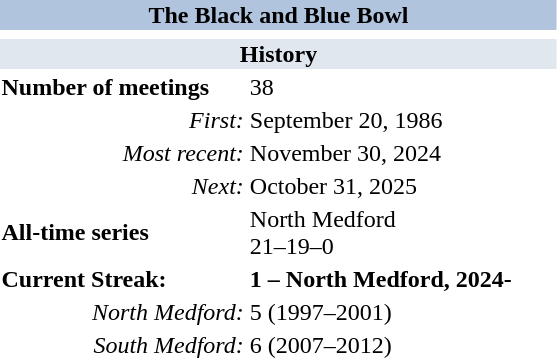<table class="toccolours" style="float: right; clear: right; margin: 0 0 1em 1em; width: 24em;">
<tr style="text-align:center;">
<th colspan="2" style="text-align: center; background-color: LightSteelBlue;">The Black and Blue Bowl</th>
</tr>
<tr>
<td colspan="2" style="text-align: center"></td>
</tr>
<tr>
<th style="background: #E0E7EF;" colspan="2">History</th>
</tr>
<tr>
<td><strong>Number of meetings</strong></td>
<td>38</td>
</tr>
<tr>
<td align=right><em>First:</em></td>
<td>September 20, 1986</td>
</tr>
<tr>
<td align=right><em>Most recent:</em></td>
<td>November 30, 2024</td>
<td></td>
</tr>
<tr>
<td align=right><em>Next:</em></td>
<td>October 31, 2025</td>
<td></td>
<td></td>
</tr>
<tr>
<td><strong>All-time series</strong></td>
<td>North Medford<br>21–19–0</td>
<td></td>
<td></td>
</tr>
<tr>
<td><strong>Current Streak:</strong></td>
<td><strong>1 – North Medford, 2024-</strong></td>
<td></td>
</tr>
<tr>
<td align=right><em>North Medford:</em></td>
<td>5 (1997–2001)</td>
</tr>
<tr>
<td align=right><em>South Medford:</em></td>
<td>6 (2007–2012)</td>
</tr>
</table>
